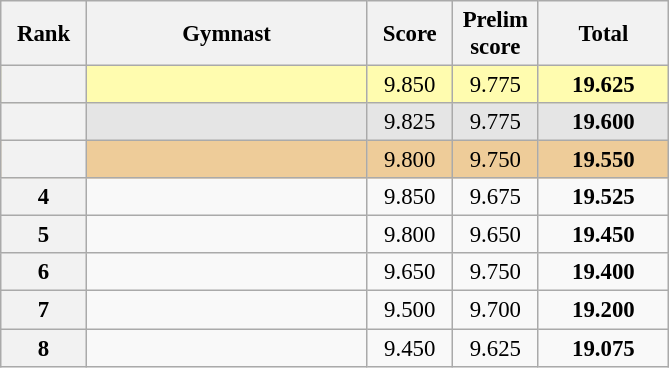<table class="wikitable sortable" style="text-align:center; font-size:95%">
<tr>
<th scope="col" style="width:50px;">Rank</th>
<th scope="col" style="width:180px;">Gymnast</th>
<th scope="col" style="width:50px;">Score</th>
<th scope="col" style="width:50px;">Prelim score</th>
<th scope="col" style="width:80px;">Total</th>
</tr>
<tr style="background:#fffcaf;">
<th scope=row style="text-align:center"></th>
<td style="text-align:left;"></td>
<td>9.850</td>
<td>9.775</td>
<td><strong>19.625</strong></td>
</tr>
<tr style="background:#e5e5e5;">
<th scope=row style="text-align:center"></th>
<td style="text-align:left;"></td>
<td>9.825</td>
<td>9.775</td>
<td><strong>19.600</strong></td>
</tr>
<tr style="background:#ec9;">
<th scope=row style="text-align:center"></th>
<td style="text-align:left;"></td>
<td>9.800</td>
<td>9.750</td>
<td><strong>19.550</strong></td>
</tr>
<tr>
<th scope=row style="text-align:center">4</th>
<td style="text-align:left;"></td>
<td>9.850</td>
<td>9.675</td>
<td><strong>19.525</strong></td>
</tr>
<tr>
<th scope=row style="text-align:center">5</th>
<td style="text-align:left;"></td>
<td>9.800</td>
<td>9.650</td>
<td><strong>19.450</strong></td>
</tr>
<tr>
<th scope=row style="text-align:center">6</th>
<td style="text-align:left;"></td>
<td>9.650</td>
<td>9.750</td>
<td><strong>19.400</strong></td>
</tr>
<tr>
<th scope=row style="text-align:center">7</th>
<td style="text-align:left;"></td>
<td>9.500</td>
<td>9.700</td>
<td><strong>19.200</strong></td>
</tr>
<tr>
<th scope=row style="text-align:center">8</th>
<td style="text-align:left;"></td>
<td>9.450</td>
<td>9.625</td>
<td><strong>19.075</strong></td>
</tr>
</table>
